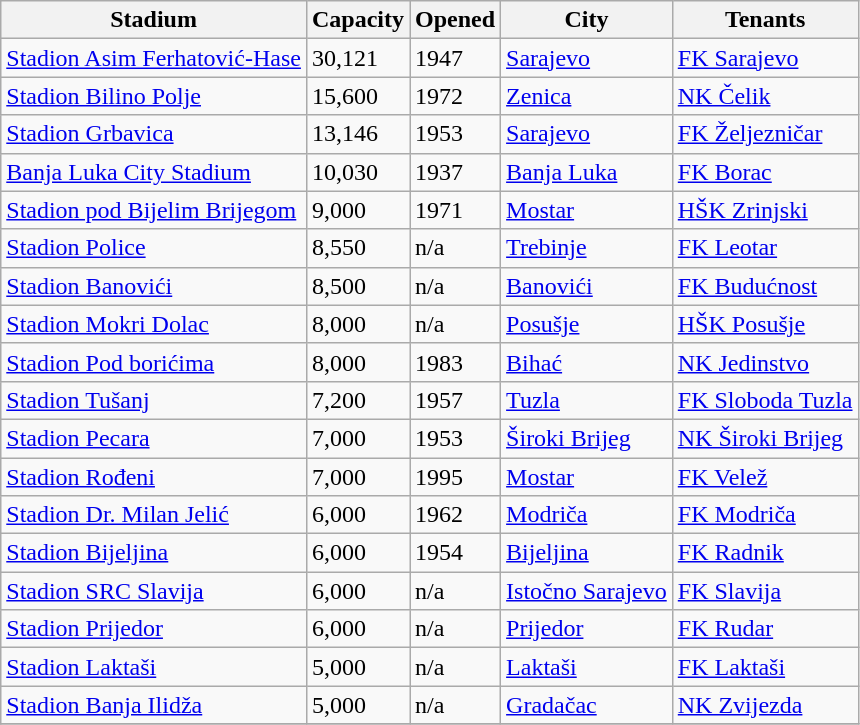<table class="wikitable sortable">
<tr>
<th class="unsortable">Stadium</th>
<th>Capacity</th>
<th>Opened</th>
<th>City</th>
<th>Tenants</th>
</tr>
<tr>
<td><a href='#'>Stadion Asim Ferhatović-Hase</a></td>
<td>30,121</td>
<td>1947</td>
<td><a href='#'>Sarajevo</a></td>
<td><a href='#'>FK Sarajevo</a></td>
</tr>
<tr>
<td><a href='#'>Stadion Bilino Polje</a></td>
<td>15,600</td>
<td>1972</td>
<td><a href='#'>Zenica</a></td>
<td><a href='#'>NK Čelik</a></td>
</tr>
<tr>
<td><a href='#'>Stadion Grbavica</a></td>
<td>13,146</td>
<td>1953</td>
<td><a href='#'>Sarajevo</a></td>
<td><a href='#'>FK Željezničar</a></td>
</tr>
<tr>
<td><a href='#'>Banja Luka City Stadium</a></td>
<td>10,030</td>
<td>1937</td>
<td><a href='#'>Banja Luka</a></td>
<td><a href='#'>FK Borac</a></td>
</tr>
<tr>
<td><a href='#'>Stadion pod Bijelim Brijegom</a></td>
<td>9,000</td>
<td>1971</td>
<td><a href='#'>Mostar</a></td>
<td><a href='#'>HŠK Zrinjski</a></td>
</tr>
<tr>
<td><a href='#'>Stadion Police</a></td>
<td>8,550</td>
<td>n/a</td>
<td><a href='#'>Trebinje</a></td>
<td><a href='#'>FK Leotar</a></td>
</tr>
<tr>
<td><a href='#'>Stadion Banovići</a></td>
<td>8,500</td>
<td>n/a</td>
<td><a href='#'>Banovići</a></td>
<td><a href='#'>FK Budućnost</a></td>
</tr>
<tr>
<td><a href='#'>Stadion Mokri Dolac</a></td>
<td>8,000</td>
<td>n/a</td>
<td><a href='#'>Posušje</a></td>
<td><a href='#'>HŠK Posušje</a></td>
</tr>
<tr>
<td><a href='#'>Stadion Pod borićima</a></td>
<td>8,000</td>
<td>1983</td>
<td><a href='#'>Bihać</a></td>
<td><a href='#'>NK Jedinstvo</a></td>
</tr>
<tr>
<td><a href='#'>Stadion Tušanj</a></td>
<td>7,200</td>
<td>1957</td>
<td><a href='#'>Tuzla</a></td>
<td><a href='#'>FK Sloboda Tuzla</a></td>
</tr>
<tr>
<td><a href='#'>Stadion Pecara</a></td>
<td>7,000</td>
<td>1953</td>
<td><a href='#'>Široki Brijeg</a></td>
<td><a href='#'>NK Široki Brijeg</a></td>
</tr>
<tr>
<td><a href='#'>Stadion Rođeni</a></td>
<td>7,000</td>
<td>1995</td>
<td><a href='#'>Mostar</a></td>
<td><a href='#'>FK Velež</a></td>
</tr>
<tr>
<td><a href='#'>Stadion Dr. Milan Jelić</a></td>
<td>6,000</td>
<td>1962</td>
<td><a href='#'>Modriča</a></td>
<td><a href='#'>FK Modriča</a></td>
</tr>
<tr>
<td><a href='#'>Stadion Bijeljina</a></td>
<td>6,000</td>
<td>1954</td>
<td><a href='#'>Bijeljina</a></td>
<td><a href='#'>FK Radnik</a></td>
</tr>
<tr>
<td><a href='#'>Stadion SRC Slavija</a></td>
<td>6,000</td>
<td>n/a</td>
<td><a href='#'>Istočno Sarajevo</a></td>
<td><a href='#'>FK Slavija</a></td>
</tr>
<tr>
<td><a href='#'>Stadion Prijedor</a></td>
<td>6,000</td>
<td>n/a</td>
<td><a href='#'>Prijedor</a></td>
<td><a href='#'>FK Rudar</a></td>
</tr>
<tr>
<td><a href='#'>Stadion Laktaši</a></td>
<td>5,000</td>
<td>n/a</td>
<td><a href='#'>Laktaši</a></td>
<td><a href='#'>FK Laktaši</a></td>
</tr>
<tr>
<td><a href='#'>Stadion Banja Ilidža</a></td>
<td>5,000</td>
<td>n/a</td>
<td><a href='#'>Gradačac</a></td>
<td><a href='#'>NK Zvijezda</a></td>
</tr>
<tr>
</tr>
</table>
